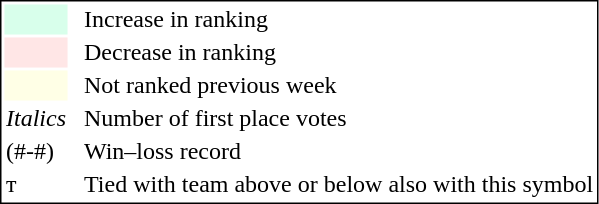<table style="border:1px solid black;">
<tr>
<td style="background:#D8FFEB; width:20px;"></td>
<td> </td>
<td>Increase in ranking</td>
</tr>
<tr>
<td style="background:#FFE6E6; width:20px;"></td>
<td> </td>
<td>Decrease in ranking</td>
</tr>
<tr>
<td style="background:#FFFFE6; width:20px;"></td>
<td> </td>
<td>Not ranked previous week</td>
</tr>
<tr>
<td><em>Italics</em></td>
<td> </td>
<td>Number of first place votes</td>
</tr>
<tr>
<td>(#-#)</td>
<td> </td>
<td>Win–loss record</td>
</tr>
<tr>
<td>т</td>
<td></td>
<td>Tied with team above or below also with this symbol</td>
</tr>
</table>
